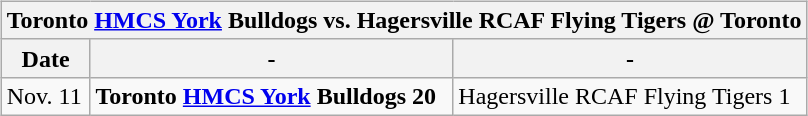<table cellspacing="10">
<tr>
<td valign="top"><br><table class="wikitable">
<tr>
<th colspan="4">Toronto <a href='#'>HMCS York</a> Bulldogs vs. Hagersville RCAF Flying Tigers @ Toronto</th>
</tr>
<tr>
<th>Date</th>
<th>-</th>
<th>-</th>
</tr>
<tr>
<td>Nov. 11</td>
<td><strong>Toronto <a href='#'>HMCS York</a> Bulldogs  20</strong></td>
<td>Hagersville RCAF Flying Tigers 1</td>
</tr>
</table>
</td>
</tr>
</table>
